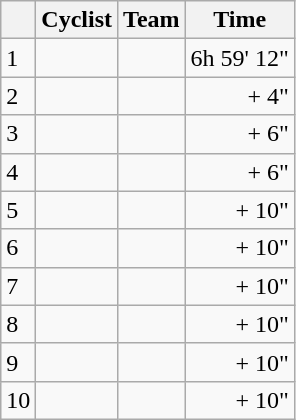<table class="wikitable">
<tr>
<th></th>
<th>Cyclist</th>
<th>Team</th>
<th>Time</th>
</tr>
<tr>
<td>1</td>
<td> </td>
<td></td>
<td align="right">6h 59' 12"</td>
</tr>
<tr>
<td>2</td>
<td> </td>
<td></td>
<td align="right">+ 4"</td>
</tr>
<tr>
<td>3</td>
<td></td>
<td></td>
<td align="right">+ 6"</td>
</tr>
<tr>
<td>4</td>
<td></td>
<td></td>
<td align="right">+ 6"</td>
</tr>
<tr>
<td>5</td>
<td></td>
<td></td>
<td align="right">+ 10"</td>
</tr>
<tr>
<td>6</td>
<td></td>
<td></td>
<td align="right">+ 10"</td>
</tr>
<tr>
<td>7</td>
<td></td>
<td></td>
<td align="right">+ 10"</td>
</tr>
<tr>
<td>8</td>
<td></td>
<td></td>
<td align="right">+ 10"</td>
</tr>
<tr>
<td>9</td>
<td></td>
<td></td>
<td align="right">+ 10"</td>
</tr>
<tr>
<td>10</td>
<td></td>
<td></td>
<td align="right">+ 10"</td>
</tr>
</table>
